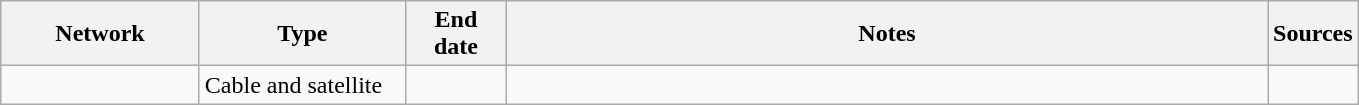<table class="wikitable">
<tr>
<th style="text-align:center; width:125px">Network</th>
<th style="text-align:center; width:130px">Type</th>
<th style="text-align:center; width:60px">End date</th>
<th style="text-align:center; width:500px">Notes</th>
<th style="text-align:center; width:30px">Sources</th>
</tr>
<tr>
<td><a href='#'></a></td>
<td>Cable and satellite</td>
<td></td>
<td></td>
<td></td>
</tr>
</table>
